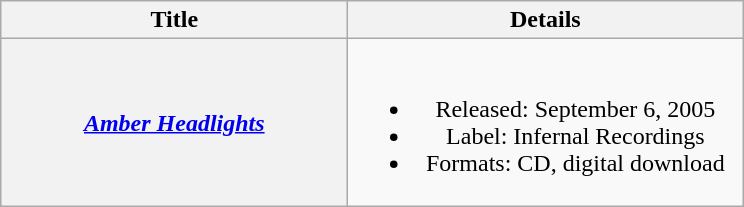<table class="wikitable plainrowheaders" style="text-align:center;">
<tr>
<th scope="col" style="width:14em;">Title</th>
<th scope="col" style="width:16em;">Details</th>
</tr>
<tr>
<th scope="row"><em><a href='#'>Amber Headlights</a></em></th>
<td><br><ul><li>Released: September 6, 2005</li><li>Label: Infernal Recordings</li><li>Formats: CD, digital download</li></ul></td>
</tr>
</table>
